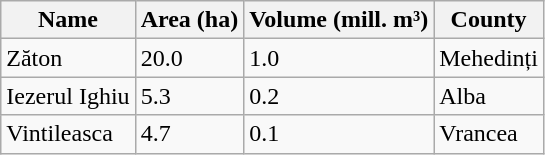<table class="wikitable sortable">
<tr>
<th>Name</th>
<th>Area (ha)</th>
<th>Volume (mill. m³)</th>
<th>County</th>
</tr>
<tr>
<td>Zăton</td>
<td>20.0</td>
<td>1.0</td>
<td>Mehedinți</td>
</tr>
<tr>
<td>Iezerul Ighiu</td>
<td>5.3</td>
<td>0.2</td>
<td>Alba</td>
</tr>
<tr>
<td>Vintileasca</td>
<td>4.7</td>
<td>0.1</td>
<td>Vrancea</td>
</tr>
</table>
